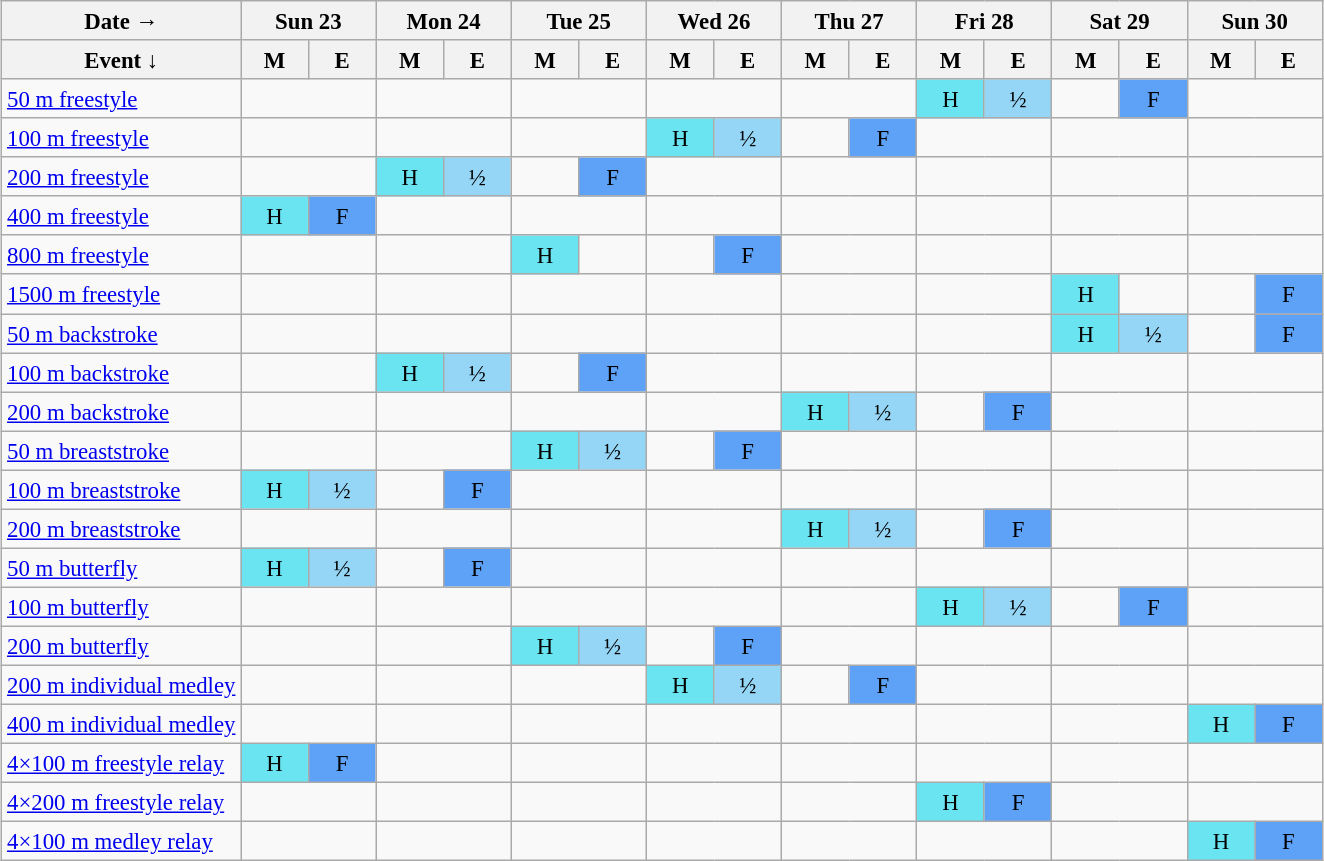<table class="wikitable" style="margin:0.5em auto; font-size:95%; line-height:1.25em;">
<tr style="text-align:center;">
<th>Date →</th>
<th colspan="2">Sun 23</th>
<th colspan="2">Mon 24</th>
<th colspan="2">Tue 25</th>
<th colspan="2">Wed 26</th>
<th colspan="2">Thu 27</th>
<th colspan="2">Fri 28</th>
<th colspan="2">Sat 29</th>
<th colspan="2">Sun 30</th>
</tr>
<tr>
<th>Event   ↓</th>
<th style="width:2.5em;">M</th>
<th style="width:2.5em;">E</th>
<th style="width:2.5em;">M</th>
<th style="width:2.5em;">E</th>
<th style="width:2.5em;">M</th>
<th style="width:2.5em;">E</th>
<th style="width:2.5em;">M</th>
<th style="width:2.5em;">E</th>
<th style="width:2.5em;">M</th>
<th style="width:2.5em;">E</th>
<th style="width:2.5em;">M</th>
<th style="width:2.5em;">E</th>
<th style="width:2.5em;">M</th>
<th style="width:2.5em;">E</th>
<th style="width:2.5em;">M</th>
<th style="width:2.5em;">E</th>
</tr>
<tr style="text-align:center;">
<td style="text-align:left;"><a href='#'>50 m freestyle</a></td>
<td colspan="2"></td>
<td colspan="2"></td>
<td colspan="2"></td>
<td colspan="2"></td>
<td colspan="2"></td>
<td style="background-color:#6be4f2;">H</td>
<td style="background-color:#95d6f7;">½</td>
<td></td>
<td style="background-color:#5ea2f7;">F</td>
<td colspan="2"></td>
</tr>
<tr style="text-align:center;">
<td style="text-align:left;"><a href='#'>100 m freestyle</a></td>
<td colspan="2"></td>
<td colspan="2"></td>
<td colspan="2"></td>
<td style="background-color:#6be4f2;">H</td>
<td style="background-color:#95d6f7;">½</td>
<td></td>
<td style="background-color:#5ea2f7;">F</td>
<td colspan="2"></td>
<td colspan="2"></td>
<td colspan="2"></td>
</tr>
<tr style="text-align:center;">
<td style="text-align:left;"><a href='#'>200 m freestyle</a></td>
<td colspan="2"></td>
<td style="background-color:#6be4f2;">H</td>
<td style="background-color:#95d6f7;">½</td>
<td></td>
<td style="background-color:#5ea2f7;">F</td>
<td colspan="2"></td>
<td colspan="2"></td>
<td colspan="2"></td>
<td colspan="2"></td>
<td colspan="2"></td>
</tr>
<tr style="text-align:center;">
<td style="text-align:left;"><a href='#'>400 m freestyle</a></td>
<td style="background-color:#6be4f2;">H</td>
<td style="background-color:#5ea2f7;">F</td>
<td colspan="2"></td>
<td colspan="2"></td>
<td colspan="2"></td>
<td colspan="2"></td>
<td colspan="2"></td>
<td colspan="2"></td>
<td colspan="2"></td>
</tr>
<tr style="text-align:center;">
<td style="text-align:left;"><a href='#'>800 m freestyle</a></td>
<td colspan="2"></td>
<td colspan="2"></td>
<td style="background-color:#6be4f2;">H</td>
<td></td>
<td></td>
<td style="background-color:#5ea2f7;">F</td>
<td colspan="2"></td>
<td colspan="2"></td>
<td colspan="2"></td>
<td colspan="2"></td>
</tr>
<tr style="text-align:center;">
<td style="text-align:left;"><a href='#'>1500 m freestyle</a></td>
<td colspan="2"></td>
<td colspan="2"></td>
<td colspan="2"></td>
<td colspan="2"></td>
<td colspan="2"></td>
<td colspan="2"></td>
<td style="background-color:#6be4f2;">H</td>
<td></td>
<td></td>
<td style="background-color:#5ea2f7;">F</td>
</tr>
<tr style="text-align:center;">
<td style="text-align:left;"><a href='#'>50 m backstroke</a></td>
<td colspan="2"></td>
<td colspan="2"></td>
<td colspan="2"></td>
<td colspan="2"></td>
<td colspan="2"></td>
<td colspan="2"></td>
<td style="background-color:#6be4f2;">H</td>
<td style="background-color:#95d6f7;">½</td>
<td></td>
<td style="background-color:#5ea2f7;">F</td>
</tr>
<tr style="text-align:center;">
<td style="text-align:left;"><a href='#'>100 m backstroke</a></td>
<td colspan="2"></td>
<td style="background-color:#6be4f2;">H</td>
<td style="background-color:#95d6f7;">½</td>
<td></td>
<td style="background-color:#5ea2f7;">F</td>
<td colspan="2"></td>
<td colspan="2"></td>
<td colspan="2"></td>
<td colspan="2"></td>
<td colspan="2"></td>
</tr>
<tr style="text-align:center;">
<td style="text-align:left;"><a href='#'>200 m backstroke</a></td>
<td colspan="2"></td>
<td colspan="2"></td>
<td colspan="2"></td>
<td colspan="2"></td>
<td style="background-color:#6be4f2;">H</td>
<td style="background-color:#95d6f7;">½</td>
<td></td>
<td style="background-color:#5ea2f7;">F</td>
<td colspan="2"></td>
<td colspan="2"></td>
</tr>
<tr style="text-align:center;">
<td style="text-align:left;"><a href='#'>50 m breaststroke</a></td>
<td colspan="2"></td>
<td colspan="2"></td>
<td style="background-color:#6be4f2;">H</td>
<td style="background-color:#95d6f7;">½</td>
<td></td>
<td style="background-color:#5ea2f7;">F</td>
<td colspan="2"></td>
<td colspan="2"></td>
<td colspan="2"></td>
<td colspan="2"></td>
</tr>
<tr style="text-align:center;">
<td style="text-align:left;"><a href='#'>100 m breaststroke</a></td>
<td style="background-color:#6be4f2;">H</td>
<td style="background-color:#95d6f7;">½</td>
<td></td>
<td style="background-color:#5ea2f7;">F</td>
<td colspan="2"></td>
<td colspan="2"></td>
<td colspan="2"></td>
<td colspan="2"></td>
<td colspan="2"></td>
<td colspan="2"></td>
</tr>
<tr style="text-align:center;">
<td style="text-align:left;"><a href='#'>200 m breaststroke</a></td>
<td colspan="2"></td>
<td colspan="2"></td>
<td colspan="2"></td>
<td colspan="2"></td>
<td style="background-color:#6be4f2;">H</td>
<td style="background-color:#95d6f7;">½</td>
<td></td>
<td style="background-color:#5ea2f7;">F</td>
<td colspan="2"></td>
<td colspan="2"></td>
</tr>
<tr style="text-align:center;">
<td style="text-align:left;"><a href='#'>50 m butterfly</a></td>
<td style="background-color:#6be4f2;">H</td>
<td style="background-color:#95d6f7;">½</td>
<td></td>
<td style="background-color:#5ea2f7;">F</td>
<td colspan="2"></td>
<td colspan="2"></td>
<td colspan="2"></td>
<td colspan="2"></td>
<td colspan="2"></td>
<td colspan="2"></td>
</tr>
<tr style="text-align:center;">
<td style="text-align:left;"><a href='#'>100 m butterfly</a></td>
<td colspan="2"></td>
<td colspan="2"></td>
<td colspan="2"></td>
<td colspan="2"></td>
<td colspan="2"></td>
<td style="background-color:#6be4f2;">H</td>
<td style="background-color:#95d6f7;">½</td>
<td></td>
<td style="background-color:#5ea2f7;">F</td>
<td colspan="2"></td>
</tr>
<tr style="text-align:center;">
<td style="text-align:left;"><a href='#'>200 m butterfly</a></td>
<td colspan="2"></td>
<td colspan="2"></td>
<td style="background-color:#6be4f2;">H</td>
<td style="background-color:#95d6f7;">½</td>
<td></td>
<td style="background-color:#5ea2f7;">F</td>
<td colspan="2"></td>
<td colspan="2"></td>
<td colspan="2"></td>
<td colspan="2"></td>
</tr>
<tr style="text-align:center;">
<td style="text-align:left;"><a href='#'>200 m individual medley</a></td>
<td colspan="2"></td>
<td colspan="2"></td>
<td colspan="2"></td>
<td style="background-color:#6be4f2;">H</td>
<td style="background-color:#95d6f7;">½</td>
<td></td>
<td style="background-color:#5ea2f7;">F</td>
<td colspan="2"></td>
<td colspan="2"></td>
<td colspan="2"></td>
</tr>
<tr style="text-align:center;">
<td style="text-align:left;"><a href='#'>400 m individual medley</a></td>
<td colspan="2"></td>
<td colspan="2"></td>
<td colspan="2"></td>
<td colspan="2"></td>
<td colspan="2"></td>
<td colspan="2"></td>
<td colspan="2"></td>
<td style="background-color:#6be4f2;">H</td>
<td style="background-color:#5ea2f7;">F</td>
</tr>
<tr style="text-align:center;">
<td style="text-align:left;"><a href='#'>4×100 m freestyle relay</a></td>
<td style="background-color:#6be4f2;">H</td>
<td style="background-color:#5ea2f7;">F</td>
<td colspan="2"></td>
<td colspan="2"></td>
<td colspan="2"></td>
<td colspan="2"></td>
<td colspan="2"></td>
<td colspan="2"></td>
<td colspan="2"></td>
</tr>
<tr style="text-align:center;">
<td style="text-align:left;"><a href='#'>4×200 m freestyle relay</a></td>
<td colspan="2"></td>
<td colspan="2"></td>
<td colspan="2"></td>
<td colspan="2"></td>
<td colspan="2"></td>
<td style="background-color:#6be4f2;">H</td>
<td style="background-color:#5ea2f7;">F</td>
<td colspan="2"></td>
<td colspan="2"></td>
</tr>
<tr style="text-align:center;">
<td style="text-align:left;"><a href='#'>4×100 m medley relay</a></td>
<td colspan="2"></td>
<td colspan="2"></td>
<td colspan="2"></td>
<td colspan="2"></td>
<td colspan="2"></td>
<td colspan="2"></td>
<td colspan="2"></td>
<td style="background-color:#6be4f2;">H</td>
<td style="background-color:#5ea2f7;">F</td>
</tr>
</table>
